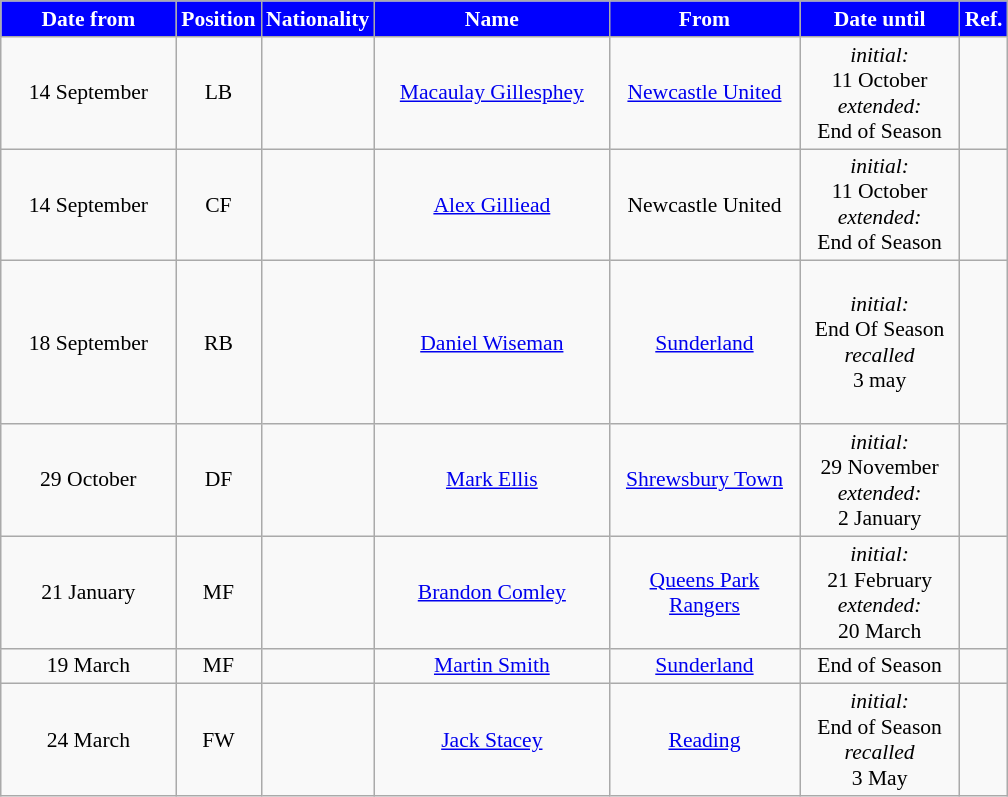<table class="wikitable"  style="text-align:center; font-size:90%; ">
<tr>
<th style="background:blue; color:white; width:110px;">Date from</th>
<th style="background:blue; color:white; width:50px;">Position</th>
<th style="background:blue; color:white; width:50px;">Nationality</th>
<th style="background:blue; color:white; width:150px;">Name</th>
<th style="background:blue; color:white; width:120px;">From</th>
<th style="background:blue; color:white; width:100px;">Date until</th>
<th style="background:blue; color:white; width:25px;">Ref.</th>
</tr>
<tr>
<td>14 September</td>
<td>LB</td>
<td></td>
<td><a href='#'>Macaulay Gillesphey</a></td>
<td><a href='#'>Newcastle United</a></td>
<td><em>initial:</em><br>11 October <br><em>extended:</em><br>End of Season</td>
<td><br> <br></td>
</tr>
<tr>
<td>14 September</td>
<td>CF</td>
<td></td>
<td><a href='#'>Alex Gilliead</a></td>
<td>Newcastle United</td>
<td><em>initial:</em><br>11 October <br><em>extended:</em><br>End of Season</td>
<td><br> <br></td>
</tr>
<tr>
<td>18 September</td>
<td>RB</td>
<td></td>
<td><a href='#'>Daniel Wiseman</a></td>
<td><a href='#'>Sunderland</a></td>
<td><em>initial:</em><br>End Of Season <em>recalled</em><br>3 may</td>
<td><br> <br><br> <br><br> <br></td>
</tr>
<tr>
<td>29 October</td>
<td>DF</td>
<td></td>
<td><a href='#'>Mark Ellis</a></td>
<td><a href='#'>Shrewsbury Town</a></td>
<td><em>initial:</em><br>29 November <em>extended:</em><br>2 January</td>
<td><br> <br></td>
</tr>
<tr>
<td>21 January</td>
<td>MF</td>
<td></td>
<td><a href='#'>Brandon Comley</a></td>
<td><a href='#'>Queens Park Rangers</a></td>
<td><em>initial:</em><br>21 February <em>extended:</em><br> 20 March</td>
<td> <br> <br></td>
</tr>
<tr>
<td>19 March</td>
<td>MF</td>
<td></td>
<td><a href='#'>Martin Smith</a></td>
<td><a href='#'>Sunderland</a></td>
<td>End of Season</td>
<td></td>
</tr>
<tr>
<td>24 March</td>
<td>FW</td>
<td></td>
<td><a href='#'>Jack Stacey</a></td>
<td><a href='#'>Reading</a></td>
<td><em>initial:</em><br> End of Season <em>recalled</em><br>3 May</td>
<td><br> <br></td>
</tr>
</table>
